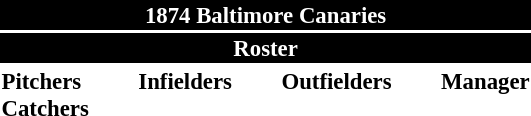<table class="toccolours" style="font-size: 95%;">
<tr>
<th colspan="10" style="background-color: black; color:white; text-align: center;">1874 Baltimore Canaries</th>
</tr>
<tr>
<td colspan="10" style="background-color:black; color: white; text-align: center;"><strong>Roster</strong></td>
</tr>
<tr>
<td valign="top"><strong>Pitchers</strong><br>
<strong>Catchers</strong>

</td>
<td width="25px"></td>
<td valign="top"><strong>Infielders</strong><br>











</td>
<td width="25px"></td>
<td valign="top"><strong>Outfielders</strong><br>





</td>
<td width="25px"></td>
<td valign="top"><strong>Manager</strong><br></td>
</tr>
</table>
